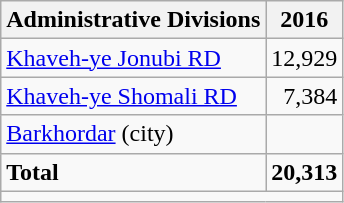<table class="wikitable">
<tr>
<th>Administrative Divisions</th>
<th>2016</th>
</tr>
<tr>
<td><a href='#'>Khaveh-ye Jonubi RD</a></td>
<td style="text-align: right;">12,929</td>
</tr>
<tr>
<td><a href='#'>Khaveh-ye Shomali RD</a></td>
<td style="text-align: right;">7,384</td>
</tr>
<tr>
<td><a href='#'>Barkhordar</a> (city)</td>
<td style="text-align: right;"></td>
</tr>
<tr>
<td><strong>Total</strong></td>
<td style="text-align: right;"><strong>20,313</strong></td>
</tr>
<tr>
<td colspan=2></td>
</tr>
</table>
